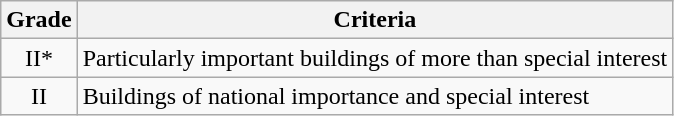<table class="wikitable">
<tr>
<th>Grade</th>
<th>Criteria</th>
</tr>
<tr>
<td align="center" >II*</td>
<td>Particularly important buildings of more than special interest</td>
</tr>
<tr>
<td align="center" >II</td>
<td>Buildings of national importance and special interest</td>
</tr>
</table>
